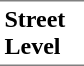<table border=0 cellspacing=0 cellpadding=3>
<tr>
<td style="border-bottom:solid 1px gray;border-top:solid 1px gray;" width=50 valign=top><strong>Street Level</strong></td>
</tr>
</table>
